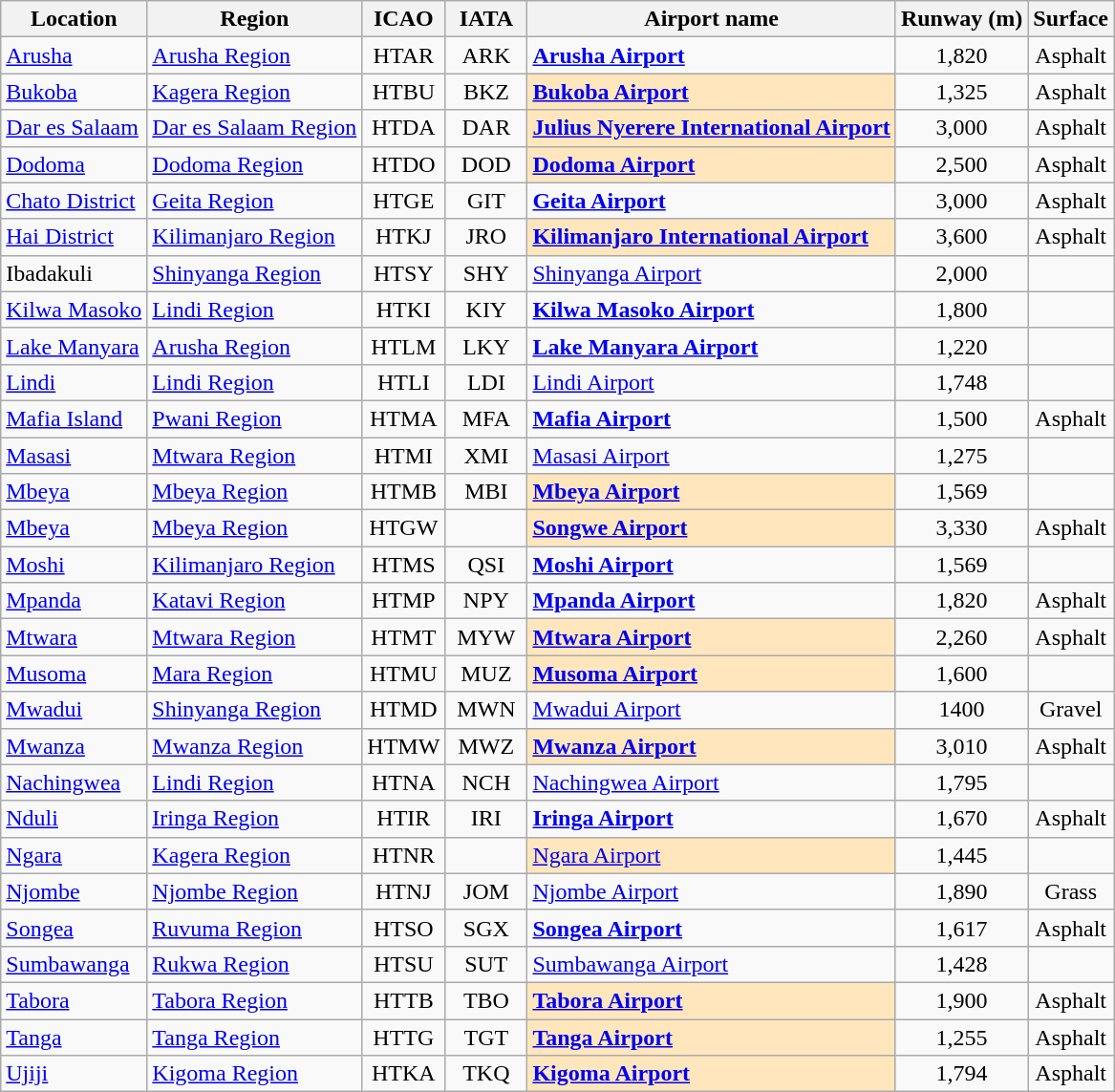<table class="wikitable sortable" border="1">
<tr>
<th>Location</th>
<th>Region</th>
<th style="width:50px;">ICAO</th>
<th style="width:50px;">IATA</th>
<th>Airport name</th>
<th>Runway (m)</th>
<th>Surface</th>
</tr>
<tr>
<td><a href='#'>Arusha</a></td>
<td><a href='#'>Arusha Region</a></td>
<td align=center>HTAR</td>
<td align=center>ARK</td>
<td><strong><a href='#'>Arusha Airport</a></strong></td>
<td align=center>1,820</td>
<td align=center>Asphalt</td>
</tr>
<tr>
<td><a href='#'>Bukoba</a></td>
<td><a href='#'>Kagera Region</a></td>
<td align=center>HTBU</td>
<td align=center>BKZ</td>
<td style="background-color: #FFE6BD"><strong><a href='#'>Bukoba Airport</a></strong></td>
<td align=center>1,325</td>
<td align=center>Asphalt</td>
</tr>
<tr>
<td><a href='#'>Dar es Salaam</a></td>
<td><a href='#'>Dar es Salaam Region</a></td>
<td align=center>HTDA</td>
<td align=center>DAR</td>
<td style="background-color: #FFE6BD"><strong><a href='#'>Julius Nyerere International Airport</a></strong></td>
<td align=center>3,000</td>
<td align=center>Asphalt</td>
</tr>
<tr>
<td><a href='#'>Dodoma</a></td>
<td><a href='#'>Dodoma Region</a></td>
<td align=center>HTDO</td>
<td align=center>DOD</td>
<td style="background-color: #FFE6BD"><strong><a href='#'>Dodoma Airport</a></strong></td>
<td align=center>2,500</td>
<td align=center>Asphalt</td>
</tr>
<tr>
<td><a href='#'>Chato District</a></td>
<td><a href='#'>Geita Region</a></td>
<td align=center>HTGE</td>
<td align=center>GIT</td>
<td><strong><a href='#'>Geita Airport</a></strong></td>
<td align=center>3,000</td>
<td align=center>Asphalt</td>
</tr>
<tr>
<td><a href='#'>Hai District</a></td>
<td><a href='#'>Kilimanjaro Region</a></td>
<td align=center>HTKJ</td>
<td align=center>JRO</td>
<td style="background-color: #FFE6BD"><strong><a href='#'>Kilimanjaro International Airport</a></strong></td>
<td align=center>3,600</td>
<td align=center>Asphalt</td>
</tr>
<tr>
<td>Ibadakuli</td>
<td><a href='#'>Shinyanga Region</a></td>
<td align=center>HTSY</td>
<td align=center>SHY</td>
<td><a href='#'>Shinyanga Airport</a></td>
<td align=center>2,000</td>
<td align=center></td>
</tr>
<tr>
<td><a href='#'>Kilwa Masoko</a></td>
<td><a href='#'>Lindi Region</a></td>
<td align=center>HTKI</td>
<td align=center>KIY</td>
<td><strong><a href='#'>Kilwa Masoko Airport</a></strong></td>
<td align=center>1,800</td>
<td align=center></td>
</tr>
<tr>
<td><a href='#'>Lake Manyara</a></td>
<td><a href='#'>Arusha Region</a></td>
<td align=center>HTLM</td>
<td align=center>LKY</td>
<td><strong><a href='#'>Lake Manyara Airport</a></strong></td>
<td align=center>1,220</td>
<td align=center></td>
</tr>
<tr>
<td><a href='#'>Lindi</a></td>
<td><a href='#'>Lindi Region</a></td>
<td align=center>HTLI</td>
<td align=center>LDI</td>
<td><a href='#'>Lindi Airport</a></td>
<td align=center>1,748</td>
<td align=center></td>
</tr>
<tr>
<td><a href='#'>Mafia Island</a></td>
<td><a href='#'>Pwani Region</a></td>
<td align=center>HTMA</td>
<td align=center>MFA</td>
<td><strong><a href='#'>Mafia Airport</a></strong></td>
<td align=center>1,500</td>
<td align=center>Asphalt</td>
</tr>
<tr>
<td><a href='#'>Masasi</a></td>
<td><a href='#'>Mtwara Region</a></td>
<td align=center>HTMI</td>
<td align=center>XMI</td>
<td><a href='#'>Masasi Airport</a></td>
<td align=center>1,275</td>
<td align=center></td>
</tr>
<tr>
<td><a href='#'>Mbeya</a></td>
<td><a href='#'>Mbeya Region</a></td>
<td align=center>HTMB</td>
<td align=center>MBI</td>
<td style="background-color: #FFE6BD"><strong><a href='#'>Mbeya Airport</a></strong></td>
<td align=center>1,569</td>
<td align=center></td>
</tr>
<tr>
<td><a href='#'>Mbeya</a></td>
<td><a href='#'>Mbeya Region</a></td>
<td align=center>HTGW</td>
<td></td>
<td style="background-color: #FFE6BD"><strong><a href='#'>Songwe Airport</a></strong></td>
<td align=center>3,330</td>
<td align=center>Asphalt</td>
</tr>
<tr>
<td><a href='#'>Moshi</a></td>
<td><a href='#'>Kilimanjaro Region</a></td>
<td align=center>HTMS</td>
<td align=center>QSI</td>
<td><strong><a href='#'>Moshi Airport</a></strong></td>
<td align=center>1,569</td>
<td align=center></td>
</tr>
<tr>
<td><a href='#'>Mpanda</a></td>
<td><a href='#'>Katavi Region</a></td>
<td align=center>HTMP</td>
<td align=center>NPY</td>
<td><strong><a href='#'>Mpanda Airport</a></strong></td>
<td align=center>1,820</td>
<td align=center>Asphalt</td>
</tr>
<tr>
<td><a href='#'>Mtwara</a></td>
<td><a href='#'>Mtwara Region</a></td>
<td align=center>HTMT</td>
<td align=center>MYW</td>
<td style="background-color: #FFE6BD"><strong><a href='#'>Mtwara Airport</a></strong></td>
<td align=center>2,260</td>
<td align=center>Asphalt</td>
</tr>
<tr>
<td><a href='#'>Musoma</a></td>
<td><a href='#'>Mara Region</a></td>
<td align=center>HTMU</td>
<td align=center>MUZ</td>
<td style="background-color: #FFE6BD"><strong><a href='#'>Musoma Airport</a></strong></td>
<td align=center>1,600</td>
<td align=center></td>
</tr>
<tr>
<td><a href='#'>Mwadui</a></td>
<td><a href='#'>Shinyanga Region</a></td>
<td align=center>HTMD</td>
<td align=center>MWN</td>
<td><a href='#'>Mwadui Airport</a></td>
<td align=center>1400</td>
<td align=center>Gravel</td>
</tr>
<tr>
<td><a href='#'>Mwanza</a></td>
<td><a href='#'>Mwanza Region</a></td>
<td align=center>HTMW</td>
<td align=center>MWZ</td>
<td style="background-color: #FFE6BD"><strong><a href='#'>Mwanza Airport</a></strong></td>
<td align=center>3,010</td>
<td align=center>Asphalt</td>
</tr>
<tr>
<td><a href='#'>Nachingwea</a></td>
<td><a href='#'>Lindi Region</a></td>
<td align=center>HTNA</td>
<td align=center>NCH</td>
<td><a href='#'>Nachingwea Airport</a></td>
<td align=center>1,795</td>
<td align=center></td>
</tr>
<tr>
<td><a href='#'>Nduli</a></td>
<td><a href='#'>Iringa Region</a></td>
<td align=center>HTIR</td>
<td align=center>IRI</td>
<td><strong><a href='#'>Iringa Airport</a></strong></td>
<td align=center>1,670</td>
<td align=center>Asphalt</td>
</tr>
<tr>
<td><a href='#'>Ngara</a></td>
<td><a href='#'>Kagera Region</a></td>
<td align=center>HTNR</td>
<td></td>
<td style="background-color: #FFE6BD"><a href='#'>Ngara Airport</a></td>
<td align=center>1,445</td>
<td align=center></td>
</tr>
<tr>
<td><a href='#'>Njombe</a></td>
<td><a href='#'>Njombe Region</a></td>
<td align=center>HTNJ</td>
<td align=center>JOM</td>
<td><a href='#'>Njombe Airport</a></td>
<td align=center>1,890</td>
<td align=center>Grass</td>
</tr>
<tr>
<td><a href='#'>Songea</a></td>
<td><a href='#'>Ruvuma Region</a></td>
<td align=center>HTSO</td>
<td align=center>SGX</td>
<td><strong><a href='#'>Songea Airport</a></strong></td>
<td align=center>1,617</td>
<td align=center>Asphalt</td>
</tr>
<tr>
<td><a href='#'>Sumbawanga</a></td>
<td><a href='#'>Rukwa Region</a></td>
<td align=center>HTSU</td>
<td align=center>SUT</td>
<td><a href='#'>Sumbawanga Airport</a></td>
<td align=center>1,428</td>
<td align=center></td>
</tr>
<tr>
<td><a href='#'>Tabora</a></td>
<td><a href='#'>Tabora Region</a></td>
<td align=center>HTTB</td>
<td align=center>TBO</td>
<td style="background-color: #FFE6BD"><strong><a href='#'>Tabora Airport</a></strong></td>
<td align=center>1,900</td>
<td align=center>Asphalt</td>
</tr>
<tr>
<td><a href='#'>Tanga</a></td>
<td><a href='#'>Tanga Region</a></td>
<td align=center>HTTG</td>
<td align=center>TGT</td>
<td style="background-color: #FFE6BD"><strong><a href='#'>Tanga Airport</a></strong></td>
<td align=center>1,255</td>
<td align=center>Asphalt</td>
</tr>
<tr>
<td><a href='#'>Ujiji</a></td>
<td><a href='#'>Kigoma Region</a></td>
<td align=center>HTKA</td>
<td align=center>TKQ</td>
<td style="background-color: #FFE6BD"><strong><a href='#'>Kigoma Airport</a></strong></td>
<td align=center>1,794</td>
<td align=center>Asphalt</td>
</tr>
</table>
